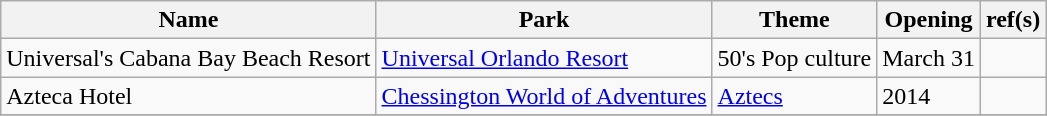<table class="wikitable sortable">
<tr>
<th>Name</th>
<th>Park</th>
<th>Theme</th>
<th>Opening</th>
<th>ref(s)</th>
</tr>
<tr>
<td>Universal's Cabana Bay Beach Resort</td>
<td><a href='#'>Universal Orlando Resort</a></td>
<td>50's Pop culture</td>
<td>March 31</td>
<td></td>
</tr>
<tr>
<td>Azteca Hotel</td>
<td><a href='#'>Chessington World of Adventures</a></td>
<td><a href='#'>Aztecs</a></td>
<td>2014</td>
<td></td>
</tr>
<tr>
</tr>
</table>
